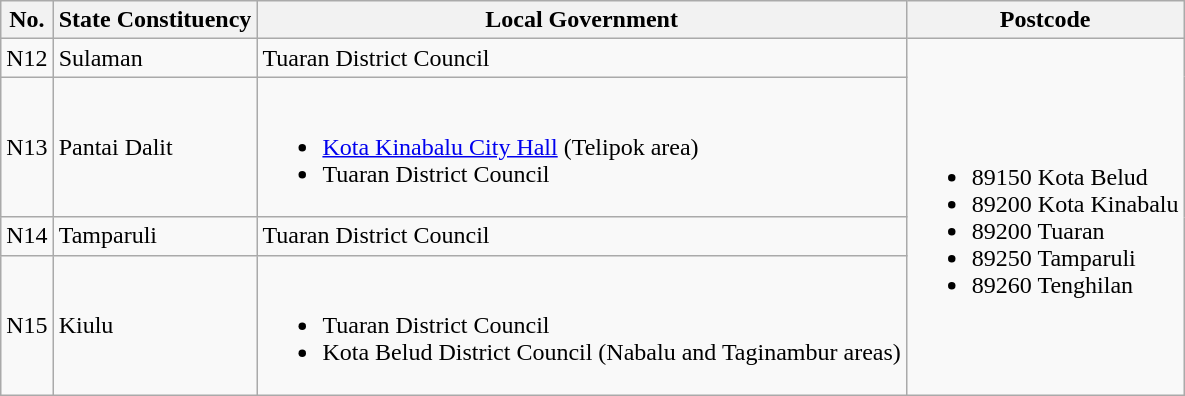<table class="wikitable">
<tr>
<th>No.</th>
<th>State Constituency</th>
<th>Local Government</th>
<th>Postcode</th>
</tr>
<tr>
<td>N12</td>
<td>Sulaman</td>
<td>Tuaran District Council</td>
<td rowspan="4"><br><ul><li>89150 Kota Belud</li><li>89200 Kota Kinabalu</li><li>89200 Tuaran</li><li>89250 Tamparuli</li><li>89260 Tenghilan</li></ul></td>
</tr>
<tr>
<td>N13</td>
<td>Pantai Dalit</td>
<td><br><ul><li><a href='#'>Kota Kinabalu City Hall</a> (Telipok area)</li><li>Tuaran District Council</li></ul></td>
</tr>
<tr>
<td>N14</td>
<td>Tamparuli</td>
<td>Tuaran District Council</td>
</tr>
<tr>
<td>N15</td>
<td>Kiulu</td>
<td><br><ul><li>Tuaran District Council</li><li>Kota Belud District Council (Nabalu and Taginambur areas)</li></ul></td>
</tr>
</table>
